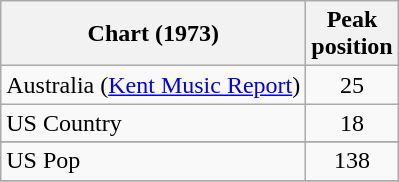<table class="wikitable">
<tr>
<th>Chart (1973)</th>
<th>Peak<br>position</th>
</tr>
<tr>
<td>Australia (<a href='#'>Kent Music Report</a>)</td>
<td align="center">25</td>
</tr>
<tr>
<td>US Country</td>
<td align="center">18</td>
</tr>
<tr>
</tr>
<tr>
<td>US Pop</td>
<td align="center">138</td>
</tr>
<tr>
</tr>
</table>
